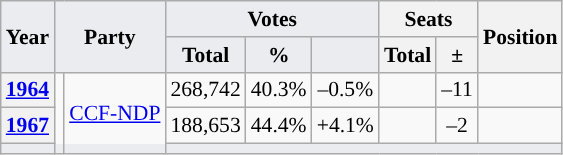<table class="wikitable" style="font-size:90%; text-align:center;">
<tr>
<th rowspan="2" style="background:#eaecf0;">Year</th>
<th colspan="2" rowspan="2" style="background:#eaecf0;">Party</th>
<th colspan="3" style="background:#eaecf0;">Votes</th>
<th colspan="2">Seats</th>
<th rowspan="2">Position</th>
</tr>
<tr>
<th style="background:#eaecf0;">Total</th>
<th style="background:#eaecf0;">%</th>
<th style="background:#eaecf0;"></th>
<th>Total</th>
<th>±</th>
</tr>
<tr>
<th><a href='#'>1964</a></th>
<td rowspan="5" style="background-color:"></td>
<td rowspan="5"><a href='#'>CCF-NDP</a></td>
<td>268,742</td>
<td>40.3%</td>
<td>–0.5%</td>
<td></td>
<td>–11</td>
<td></td>
</tr>
<tr>
<th><a href='#'>1967</a></th>
<td>188,653</td>
<td>44.4%</td>
<td>+4.1%</td>
<td></td>
<td>–2</td>
<td></td>
</tr>
<tr>
<th colspan="10" style="background:#eaecf0;"></th>
</tr>
</table>
